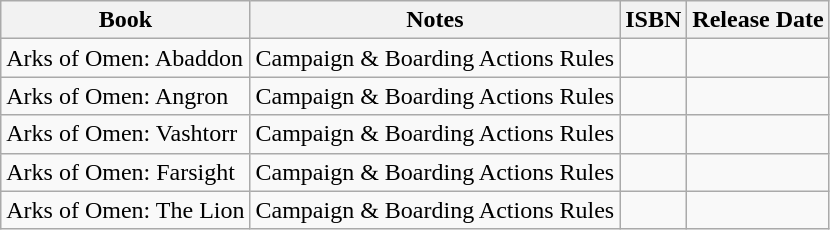<table class="wikitable">
<tr>
<th>Book</th>
<th>Notes</th>
<th>ISBN</th>
<th>Release Date</th>
</tr>
<tr>
<td>Arks of Omen: Abaddon</td>
<td>Campaign & Boarding Actions Rules</td>
<td></td>
<td></td>
</tr>
<tr>
<td>Arks of Omen: Angron</td>
<td>Campaign & Boarding Actions Rules</td>
<td></td>
<td></td>
</tr>
<tr>
<td>Arks of Omen: Vashtorr</td>
<td>Campaign & Boarding Actions Rules</td>
<td></td>
<td></td>
</tr>
<tr>
<td>Arks of Omen: Farsight</td>
<td>Campaign & Boarding Actions Rules</td>
<td></td>
<td></td>
</tr>
<tr>
<td>Arks of Omen: The Lion</td>
<td>Campaign & Boarding Actions Rules</td>
<td></td>
<td></td>
</tr>
</table>
